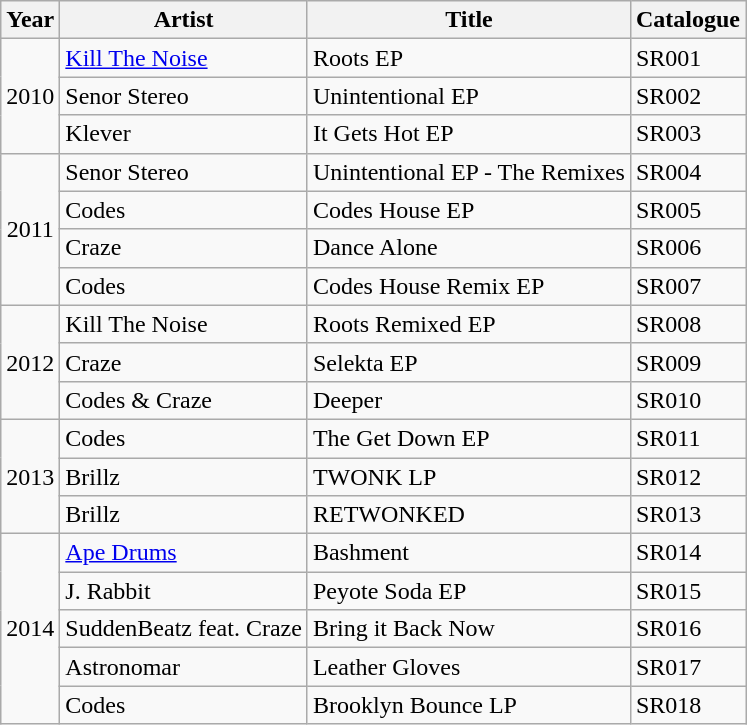<table class="wikitable sortable">
<tr>
<th>Year</th>
<th>Artist</th>
<th>Title</th>
<th>Catalogue</th>
</tr>
<tr>
<td rowspan="3" align=center>2010</td>
<td><a href='#'>Kill The Noise</a></td>
<td>Roots EP</td>
<td>SR001</td>
</tr>
<tr>
<td>Senor Stereo</td>
<td>Unintentional EP</td>
<td>SR002</td>
</tr>
<tr>
<td>Klever</td>
<td>It Gets Hot EP</td>
<td>SR003</td>
</tr>
<tr>
<td rowspan="4" align=center>2011</td>
<td>Senor Stereo</td>
<td>Unintentional EP - The Remixes</td>
<td>SR004</td>
</tr>
<tr>
<td>Codes</td>
<td>Codes House EP</td>
<td>SR005</td>
</tr>
<tr>
<td>Craze</td>
<td>Dance Alone</td>
<td>SR006</td>
</tr>
<tr>
<td>Codes</td>
<td>Codes House Remix EP</td>
<td>SR007</td>
</tr>
<tr>
<td rowspan="3" align=center>2012</td>
<td>Kill The Noise</td>
<td>Roots Remixed EP</td>
<td>SR008</td>
</tr>
<tr>
<td>Craze</td>
<td>Selekta EP</td>
<td>SR009</td>
</tr>
<tr>
<td>Codes & Craze</td>
<td>Deeper</td>
<td>SR010</td>
</tr>
<tr>
<td rowspan="3" align=center>2013</td>
<td>Codes</td>
<td>The Get Down EP</td>
<td>SR011</td>
</tr>
<tr>
<td>Brillz</td>
<td>TWONK LP</td>
<td>SR012</td>
</tr>
<tr>
<td>Brillz</td>
<td>RETWONKED</td>
<td>SR013</td>
</tr>
<tr>
<td rowspan="5" align=center>2014</td>
<td><a href='#'>Ape Drums</a></td>
<td>Bashment</td>
<td>SR014</td>
</tr>
<tr>
<td>J. Rabbit</td>
<td>Peyote Soda EP</td>
<td>SR015</td>
</tr>
<tr>
<td>SuddenBeatz feat. Craze</td>
<td>Bring it Back Now</td>
<td>SR016</td>
</tr>
<tr>
<td>Astronomar</td>
<td>Leather Gloves</td>
<td>SR017</td>
</tr>
<tr>
<td>Codes</td>
<td>Brooklyn Bounce LP</td>
<td>SR018</td>
</tr>
</table>
